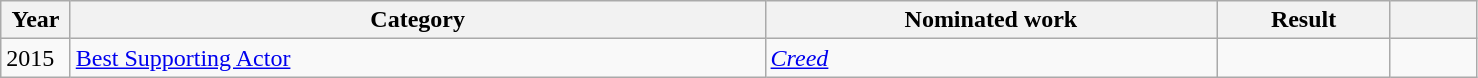<table class=wikitable class="wikitable sortable">
<tr>
<th width=4%>Year</th>
<th width=40%>Category</th>
<th width=26%>Nominated work</th>
<th width=10%>Result</th>
<th width=5%></th>
</tr>
<tr>
<td>2015</td>
<td><a href='#'>Best Supporting Actor</a></td>
<td><a href='#'><em>Creed</em></a></td>
<td></td>
<td></td>
</tr>
</table>
